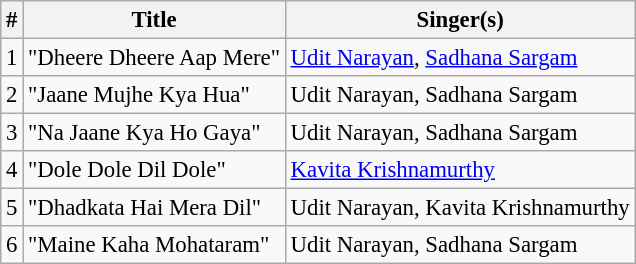<table class="wikitable" style="font-size:95%;">
<tr>
<th>#</th>
<th>Title</th>
<th>Singer(s)</th>
</tr>
<tr>
<td>1</td>
<td>"Dheere Dheere Aap Mere"</td>
<td><a href='#'>Udit Narayan</a>, <a href='#'>Sadhana Sargam</a></td>
</tr>
<tr>
<td>2</td>
<td>"Jaane Mujhe Kya Hua"</td>
<td>Udit Narayan, Sadhana Sargam</td>
</tr>
<tr>
<td>3</td>
<td>"Na Jaane Kya Ho Gaya"</td>
<td>Udit Narayan, Sadhana Sargam</td>
</tr>
<tr>
<td>4</td>
<td>"Dole Dole Dil Dole"</td>
<td><a href='#'>Kavita Krishnamurthy</a></td>
</tr>
<tr>
<td>5</td>
<td>"Dhadkata Hai Mera Dil"</td>
<td>Udit Narayan, Kavita Krishnamurthy</td>
</tr>
<tr>
<td>6</td>
<td>"Maine Kaha Mohataram"</td>
<td>Udit Narayan, Sadhana Sargam</td>
</tr>
</table>
